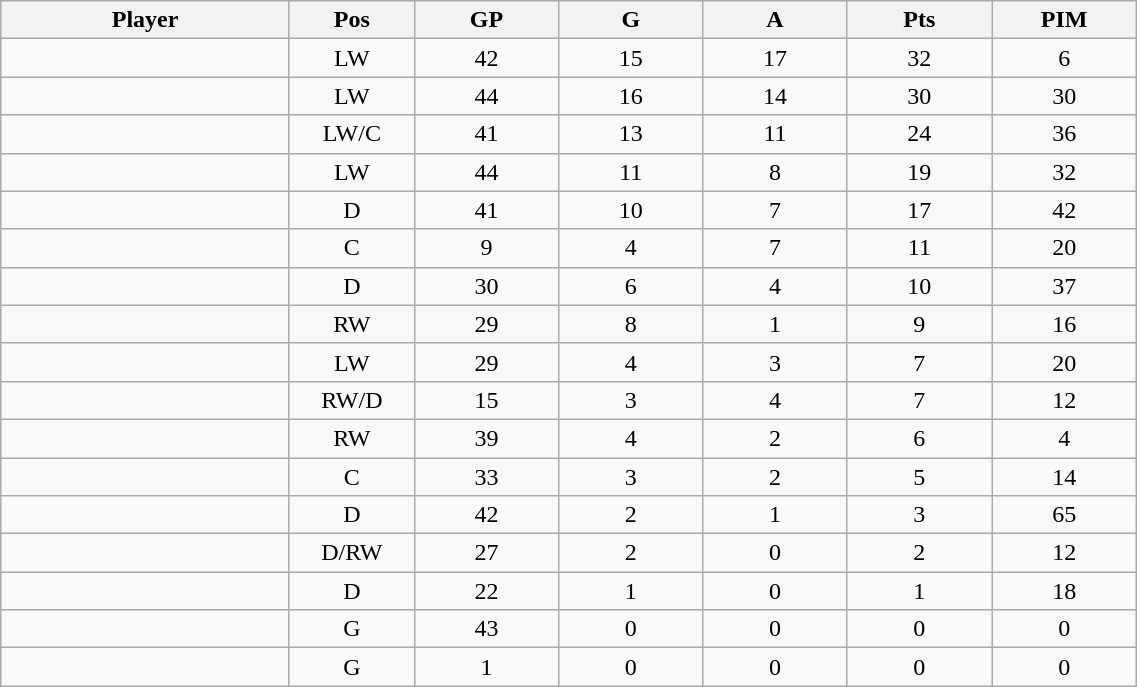<table class="wikitable sortable" width="60%">
<tr ALIGN="center">
<th bgcolor="#DDDDFF" width="10%">Player</th>
<th bgcolor="#DDDDFF" width="3%" title="Position">Pos</th>
<th bgcolor="#DDDDFF" width="5%" title="Games played">GP</th>
<th bgcolor="#DDDDFF" width="5%" title="Goals">G</th>
<th bgcolor="#DDDDFF" width="5%" title="Assists">A</th>
<th bgcolor="#DDDDFF" width="5%" title="Points">Pts</th>
<th bgcolor="#DDDDFF" width="5%" title="Penalties in Minutes">PIM</th>
</tr>
<tr align="center">
<td align="right"></td>
<td>LW</td>
<td>42</td>
<td>15</td>
<td>17</td>
<td>32</td>
<td>6</td>
</tr>
<tr align="center">
<td align="right"></td>
<td>LW</td>
<td>44</td>
<td>16</td>
<td>14</td>
<td>30</td>
<td>30</td>
</tr>
<tr align="center">
<td align="right"></td>
<td>LW/C</td>
<td>41</td>
<td>13</td>
<td>11</td>
<td>24</td>
<td>36</td>
</tr>
<tr align="center">
<td align="right"></td>
<td>LW</td>
<td>44</td>
<td>11</td>
<td>8</td>
<td>19</td>
<td>32</td>
</tr>
<tr align="center">
<td align="right"></td>
<td>D</td>
<td>41</td>
<td>10</td>
<td>7</td>
<td>17</td>
<td>42</td>
</tr>
<tr align="center">
<td align="right"></td>
<td>C</td>
<td>9</td>
<td>4</td>
<td>7</td>
<td>11</td>
<td>20</td>
</tr>
<tr align="center">
<td align="right"></td>
<td>D</td>
<td>30</td>
<td>6</td>
<td>4</td>
<td>10</td>
<td>37</td>
</tr>
<tr align="center">
<td align="right"></td>
<td>RW</td>
<td>29</td>
<td>8</td>
<td>1</td>
<td>9</td>
<td>16</td>
</tr>
<tr align="center">
<td align="right"></td>
<td>LW</td>
<td>29</td>
<td>4</td>
<td>3</td>
<td>7</td>
<td>20</td>
</tr>
<tr align="center">
<td align="right"></td>
<td>RW/D</td>
<td>15</td>
<td>3</td>
<td>4</td>
<td>7</td>
<td>12</td>
</tr>
<tr align="center">
<td align="right"></td>
<td>RW</td>
<td>39</td>
<td>4</td>
<td>2</td>
<td>6</td>
<td>4</td>
</tr>
<tr align="center">
<td align="right"></td>
<td>C</td>
<td>33</td>
<td>3</td>
<td>2</td>
<td>5</td>
<td>14</td>
</tr>
<tr align="center">
<td align="right"></td>
<td>D</td>
<td>42</td>
<td>2</td>
<td>1</td>
<td>3</td>
<td>65</td>
</tr>
<tr align="center">
<td align="right"></td>
<td>D/RW</td>
<td>27</td>
<td>2</td>
<td>0</td>
<td>2</td>
<td>12</td>
</tr>
<tr align="center">
<td align="right"></td>
<td>D</td>
<td>22</td>
<td>1</td>
<td>0</td>
<td>1</td>
<td>18</td>
</tr>
<tr align="center">
<td align="right"></td>
<td>G</td>
<td>43</td>
<td>0</td>
<td>0</td>
<td>0</td>
<td>0</td>
</tr>
<tr align="center">
<td align="right"></td>
<td>G</td>
<td>1</td>
<td>0</td>
<td>0</td>
<td>0</td>
<td>0</td>
</tr>
</table>
